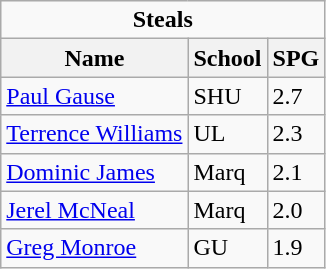<table class="wikitable">
<tr>
<td colspan=3 style="text-align:center;"><strong>Steals</strong></td>
</tr>
<tr>
<th>Name</th>
<th>School</th>
<th>SPG</th>
</tr>
<tr>
<td><a href='#'>Paul Gause</a></td>
<td>SHU</td>
<td>2.7</td>
</tr>
<tr>
<td><a href='#'>Terrence Williams</a></td>
<td>UL</td>
<td>2.3</td>
</tr>
<tr>
<td><a href='#'>Dominic James</a></td>
<td>Marq</td>
<td>2.1</td>
</tr>
<tr>
<td><a href='#'>Jerel McNeal</a></td>
<td>Marq</td>
<td>2.0</td>
</tr>
<tr>
<td><a href='#'>Greg Monroe</a></td>
<td>GU</td>
<td>1.9</td>
</tr>
</table>
